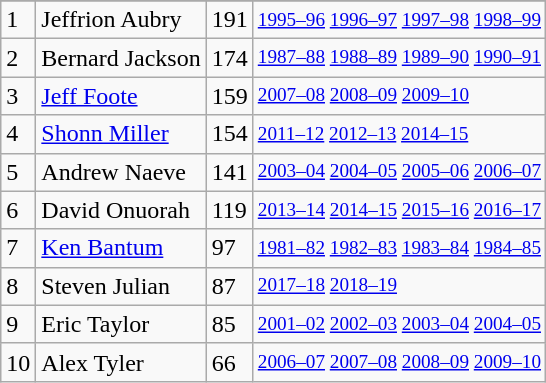<table class="wikitable">
<tr>
</tr>
<tr>
<td>1</td>
<td>Jeffrion Aubry</td>
<td>191</td>
<td style="font-size:80%;"><a href='#'>1995–96</a> <a href='#'>1996–97</a> <a href='#'>1997–98</a> <a href='#'>1998–99</a></td>
</tr>
<tr>
<td>2</td>
<td>Bernard Jackson</td>
<td>174</td>
<td style="font-size:80%;"><a href='#'>1987–88</a> <a href='#'>1988–89</a> <a href='#'>1989–90</a> <a href='#'>1990–91</a></td>
</tr>
<tr>
<td>3</td>
<td><a href='#'>Jeff Foote</a></td>
<td>159</td>
<td style="font-size:80%;"><a href='#'>2007–08</a> <a href='#'>2008–09</a> <a href='#'>2009–10</a></td>
</tr>
<tr>
<td>4</td>
<td><a href='#'>Shonn Miller</a></td>
<td>154</td>
<td style="font-size:80%;"><a href='#'>2011–12</a> <a href='#'>2012–13</a> <a href='#'>2014–15</a></td>
</tr>
<tr>
<td>5</td>
<td>Andrew Naeve</td>
<td>141</td>
<td style="font-size:80%;"><a href='#'>2003–04</a> <a href='#'>2004–05</a> <a href='#'>2005–06</a> <a href='#'>2006–07</a></td>
</tr>
<tr>
<td>6</td>
<td>David Onuorah</td>
<td>119</td>
<td style="font-size:80%;"><a href='#'>2013–14</a> <a href='#'>2014–15</a> <a href='#'>2015–16</a> <a href='#'>2016–17</a></td>
</tr>
<tr>
<td>7</td>
<td><a href='#'>Ken Bantum</a></td>
<td>97</td>
<td style="font-size:80%;"><a href='#'>1981–82</a> <a href='#'>1982–83</a> <a href='#'>1983–84</a> <a href='#'>1984–85</a></td>
</tr>
<tr>
<td>8</td>
<td>Steven Julian</td>
<td>87</td>
<td style="font-size:80%;"><a href='#'>2017–18</a> <a href='#'>2018–19</a></td>
</tr>
<tr>
<td>9</td>
<td>Eric Taylor</td>
<td>85</td>
<td style="font-size:80%;"><a href='#'>2001–02</a> <a href='#'>2002–03</a> <a href='#'>2003–04</a> <a href='#'>2004–05</a></td>
</tr>
<tr>
<td>10</td>
<td>Alex Tyler</td>
<td>66</td>
<td style="font-size:80%;"><a href='#'>2006–07</a> <a href='#'>2007–08</a> <a href='#'>2008–09</a> <a href='#'>2009–10</a></td>
</tr>
</table>
